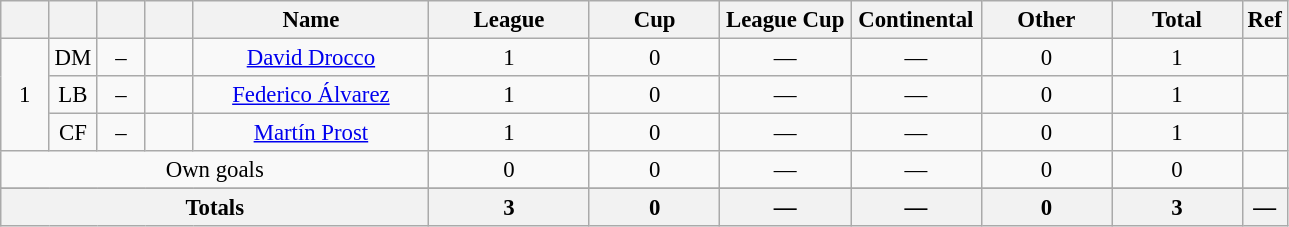<table class="wikitable sortable" style="font-size: 95%; text-align: center;">
<tr>
<th style="width:25px; background:#; color:;"></th>
<th style="width:25px; background:#; color:;"></th>
<th style="width:25px; background:#; color:;"></th>
<th style="width:25px; background:#; color:;"></th>
<th style="width:150px; background:#; color:;">Name</th>
<th style="width:100px; background:#; color:;">League</th>
<th style="width:80px; background:#; color:;">Cup</th>
<th style="width:80px; background:#; color:;">League Cup</th>
<th style="width:80px; background:#; color:;">Continental</th>
<th style="width:80px; background:#; color:;">Other</th>
<th style="width:80px; background:#; color:;"><strong>Total</strong></th>
<th style="width:10px; background:#; color:;"><strong>Ref</strong></th>
</tr>
<tr>
<td rowspan=3>1</td>
<td>DM</td>
<td>–</td>
<td></td>
<td data-sort-value="Drocco, David"><a href='#'>David Drocco</a></td>
<td>1</td>
<td>0</td>
<td>—</td>
<td>—</td>
<td>0</td>
<td>1</td>
<td></td>
</tr>
<tr>
<td>LB</td>
<td>–</td>
<td></td>
<td data-sort-value="Álvarez, Federico"><a href='#'>Federico Álvarez</a></td>
<td>1</td>
<td>0</td>
<td>—</td>
<td>—</td>
<td>0</td>
<td>1</td>
<td></td>
</tr>
<tr>
<td>CF</td>
<td>–</td>
<td></td>
<td data-sort-value="Prost, Martín"><a href='#'>Martín Prost</a></td>
<td>1</td>
<td>0</td>
<td>—</td>
<td>—</td>
<td>0</td>
<td>1</td>
<td></td>
</tr>
<tr>
<td colspan="5">Own goals</td>
<td>0</td>
<td>0</td>
<td>—</td>
<td>—</td>
<td>0</td>
<td>0</td>
<td></td>
</tr>
<tr>
</tr>
<tr class="sortbottom">
</tr>
<tr class="sortbottom">
<th colspan=5><strong>Totals</strong></th>
<th><strong>3</strong></th>
<th><strong>0</strong></th>
<th><strong>—</strong></th>
<th><strong>—</strong></th>
<th><strong>0</strong></th>
<th><strong>3</strong></th>
<th><strong>—</strong></th>
</tr>
</table>
